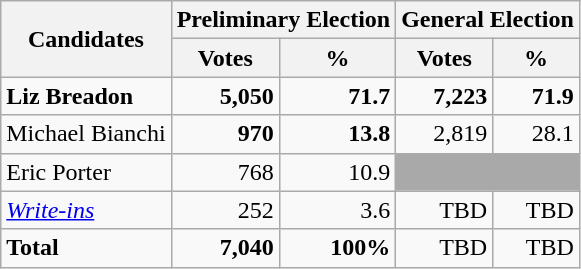<table class=wikitable>
<tr>
<th colspan=1 rowspan=2><strong>Candidates</strong></th>
<th colspan=2><strong>Preliminary Election</strong></th>
<th colspan=2><strong>General Election</strong></th>
</tr>
<tr>
<th>Votes</th>
<th>%</th>
<th>Votes</th>
<th>%</th>
</tr>
<tr>
<td><strong>Liz Breadon</strong></td>
<td align="right"><strong>5,050</strong></td>
<td align="right"><strong>71.7</strong></td>
<td align="right"><strong>7,223</strong></td>
<td align="right"><strong>71.9</strong></td>
</tr>
<tr>
<td>Michael Bianchi</td>
<td align="right"><strong>970</strong></td>
<td align="right"><strong>13.8</strong></td>
<td align="right">2,819</td>
<td align="right">28.1</td>
</tr>
<tr>
<td>Eric Porter</td>
<td align="right">768</td>
<td align="right">10.9</td>
<td colspan=2 bgcolor=darkgray> </td>
</tr>
<tr>
<td><em><a href='#'>Write-ins</a></em></td>
<td align="right">252</td>
<td align="right">3.6</td>
<td align="right">TBD</td>
<td align="right">TBD</td>
</tr>
<tr>
<td><strong>Total</strong></td>
<td align="right"><strong>7,040</strong></td>
<td align="right"><strong>100%</strong></td>
<td align="right">TBD</td>
<td align="right">TBD</td>
</tr>
</table>
